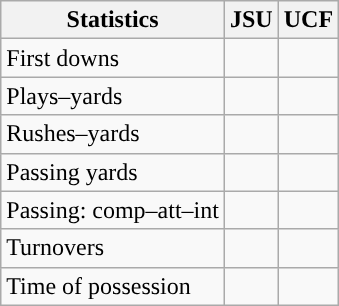<table class="wikitable" style="float:left">
<tr>
<th>Statistics</th>
<th>JSU</th>
<th>UCF</th>
</tr>
<tr>
<td>First downs</td>
<td></td>
<td></td>
</tr>
<tr>
<td>Plays–yards</td>
<td></td>
<td></td>
</tr>
<tr>
<td>Rushes–yards</td>
<td></td>
<td></td>
</tr>
<tr>
<td>Passing yards</td>
<td></td>
<td></td>
</tr>
<tr>
<td>Passing: comp–att–int</td>
<td></td>
<td></td>
</tr>
<tr>
<td>Turnovers</td>
<td></td>
<td></td>
</tr>
<tr>
<td>Time of possession</td>
<td></td>
<td></td>
</tr>
</table>
